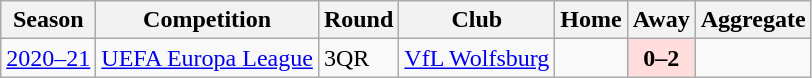<table class="wikitable">
<tr>
<th>Season</th>
<th>Competition</th>
<th>Round</th>
<th>Club</th>
<th>Home</th>
<th>Away</th>
<th>Aggregate</th>
</tr>
<tr>
<td><a href='#'>2020–21</a></td>
<td><a href='#'>UEFA Europa League</a></td>
<td>3QR</td>
<td> <a href='#'>VfL Wolfsburg</a></td>
<td></td>
<td bgcolor="#ffdddd" style="text-align:center;"><strong>0–2</strong></td>
<td></td>
</tr>
</table>
